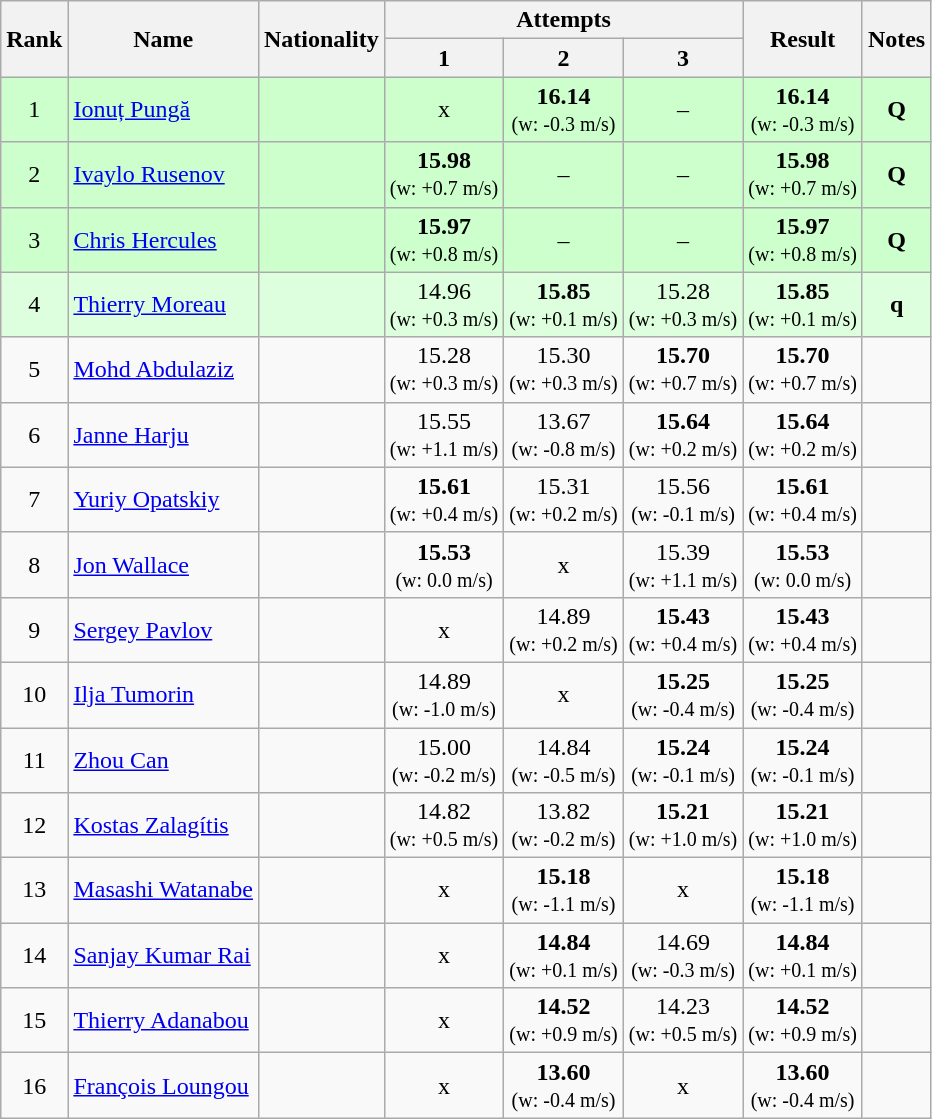<table class="wikitable sortable" style="text-align:center">
<tr>
<th rowspan=2>Rank</th>
<th rowspan=2>Name</th>
<th rowspan=2>Nationality</th>
<th colspan=3>Attempts</th>
<th rowspan=2>Result</th>
<th rowspan=2>Notes</th>
</tr>
<tr>
<th>1</th>
<th>2</th>
<th>3</th>
</tr>
<tr bgcolor=ccffcc>
<td>1</td>
<td align=left><a href='#'>Ionuț Pungă</a></td>
<td align=left></td>
<td>x</td>
<td><strong>16.14</strong><br><small>(w: -0.3 m/s)</small></td>
<td>–</td>
<td><strong>16.14</strong> <br><small>(w: -0.3 m/s)</small></td>
<td><strong>Q</strong></td>
</tr>
<tr bgcolor=ccffcc>
<td>2</td>
<td align=left><a href='#'>Ivaylo Rusenov</a></td>
<td align=left></td>
<td><strong>15.98</strong><br><small>(w: +0.7 m/s)</small></td>
<td>–</td>
<td>–</td>
<td><strong>15.98</strong> <br><small>(w: +0.7 m/s)</small></td>
<td><strong>Q</strong></td>
</tr>
<tr bgcolor=ccffcc>
<td>3</td>
<td align=left><a href='#'>Chris Hercules</a></td>
<td align=left></td>
<td><strong>15.97</strong><br><small>(w: +0.8 m/s)</small></td>
<td>–</td>
<td>–</td>
<td><strong>15.97</strong> <br><small>(w: +0.8 m/s)</small></td>
<td><strong>Q</strong></td>
</tr>
<tr bgcolor=ddffdd>
<td>4</td>
<td align=left><a href='#'>Thierry Moreau</a></td>
<td align=left></td>
<td>14.96<br><small>(w: +0.3 m/s)</small></td>
<td><strong>15.85</strong><br><small>(w: +0.1 m/s)</small></td>
<td>15.28<br><small>(w: +0.3 m/s)</small></td>
<td><strong>15.85</strong> <br><small>(w: +0.1 m/s)</small></td>
<td><strong>q</strong></td>
</tr>
<tr>
<td>5</td>
<td align=left><a href='#'>Mohd Abdulaziz</a></td>
<td align=left></td>
<td>15.28<br><small>(w: +0.3 m/s)</small></td>
<td>15.30<br><small>(w: +0.3 m/s)</small></td>
<td><strong>15.70</strong><br><small>(w: +0.7 m/s)</small></td>
<td><strong>15.70</strong> <br><small>(w: +0.7 m/s)</small></td>
<td></td>
</tr>
<tr>
<td>6</td>
<td align=left><a href='#'>Janne Harju</a></td>
<td align=left></td>
<td>15.55<br><small>(w: +1.1 m/s)</small></td>
<td>13.67<br><small>(w: -0.8 m/s)</small></td>
<td><strong>15.64</strong><br><small>(w: +0.2 m/s)</small></td>
<td><strong>15.64</strong> <br><small>(w: +0.2 m/s)</small></td>
<td></td>
</tr>
<tr>
<td>7</td>
<td align=left><a href='#'>Yuriy Opatskiy</a></td>
<td align=left></td>
<td><strong>15.61</strong><br><small>(w: +0.4 m/s)</small></td>
<td>15.31<br><small>(w: +0.2 m/s)</small></td>
<td>15.56<br><small>(w: -0.1 m/s)</small></td>
<td><strong>15.61</strong> <br><small>(w: +0.4 m/s)</small></td>
<td></td>
</tr>
<tr>
<td>8</td>
<td align=left><a href='#'>Jon Wallace</a></td>
<td align=left></td>
<td><strong>15.53</strong><br><small>(w: 0.0 m/s)</small></td>
<td>x</td>
<td>15.39<br><small>(w: +1.1 m/s)</small></td>
<td><strong>15.53</strong> <br><small>(w: 0.0 m/s)</small></td>
<td></td>
</tr>
<tr>
<td>9</td>
<td align=left><a href='#'>Sergey Pavlov</a></td>
<td align=left></td>
<td>x</td>
<td>14.89<br><small>(w: +0.2 m/s)</small></td>
<td><strong>15.43</strong><br><small>(w: +0.4 m/s)</small></td>
<td><strong>15.43</strong> <br><small>(w: +0.4 m/s)</small></td>
<td></td>
</tr>
<tr>
<td>10</td>
<td align=left><a href='#'>Ilja Tumorin</a></td>
<td align=left></td>
<td>14.89<br><small>(w: -1.0 m/s)</small></td>
<td>x</td>
<td><strong>15.25</strong><br><small>(w: -0.4 m/s)</small></td>
<td><strong>15.25</strong> <br><small>(w: -0.4 m/s)</small></td>
<td></td>
</tr>
<tr>
<td>11</td>
<td align=left><a href='#'>Zhou Can</a></td>
<td align=left></td>
<td>15.00<br><small>(w: -0.2 m/s)</small></td>
<td>14.84<br><small>(w: -0.5 m/s)</small></td>
<td><strong>15.24</strong><br><small>(w: -0.1 m/s)</small></td>
<td><strong>15.24</strong> <br><small>(w: -0.1 m/s)</small></td>
<td></td>
</tr>
<tr>
<td>12</td>
<td align=left><a href='#'>Kostas Zalagítis</a></td>
<td align=left></td>
<td>14.82<br><small>(w: +0.5 m/s)</small></td>
<td>13.82<br><small>(w: -0.2 m/s)</small></td>
<td><strong>15.21</strong><br><small>(w: +1.0 m/s)</small></td>
<td><strong>15.21</strong> <br><small>(w: +1.0 m/s)</small></td>
<td></td>
</tr>
<tr>
<td>13</td>
<td align=left><a href='#'>Masashi Watanabe</a></td>
<td align=left></td>
<td>x</td>
<td><strong>15.18</strong><br><small>(w: -1.1 m/s)</small></td>
<td>x</td>
<td><strong>15.18</strong> <br><small>(w: -1.1 m/s)</small></td>
<td></td>
</tr>
<tr>
<td>14</td>
<td align=left><a href='#'>Sanjay Kumar Rai</a></td>
<td align=left></td>
<td>x</td>
<td><strong>14.84</strong><br><small>(w: +0.1 m/s)</small></td>
<td>14.69<br><small>(w: -0.3 m/s)</small></td>
<td><strong>14.84</strong> <br><small>(w: +0.1 m/s)</small></td>
<td></td>
</tr>
<tr>
<td>15</td>
<td align=left><a href='#'>Thierry Adanabou</a></td>
<td align=left></td>
<td>x</td>
<td><strong>14.52</strong><br><small>(w: +0.9 m/s)</small></td>
<td>14.23<br><small>(w: +0.5 m/s)</small></td>
<td><strong>14.52</strong> <br><small>(w: +0.9 m/s)</small></td>
<td></td>
</tr>
<tr>
<td>16</td>
<td align=left><a href='#'>François Loungou</a></td>
<td align=left></td>
<td>x</td>
<td><strong>13.60</strong><br><small>(w: -0.4 m/s)</small></td>
<td>x</td>
<td><strong>13.60</strong> <br><small>(w: -0.4 m/s)</small></td>
<td></td>
</tr>
</table>
